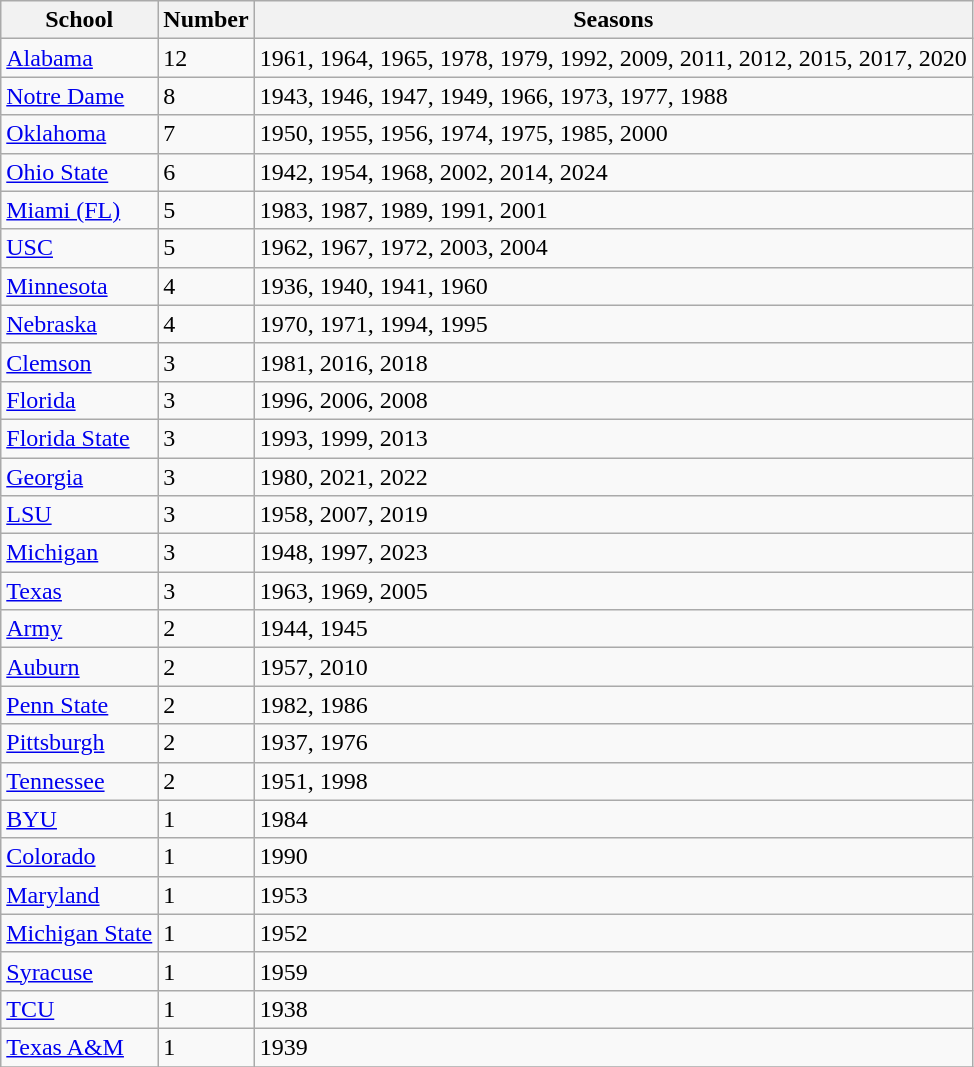<table class="wikitable sortable">
<tr>
<th>School</th>
<th>Number</th>
<th>Seasons</th>
</tr>
<tr>
<td><a href='#'>Alabama</a></td>
<td>12</td>
<td>1961, 1964, 1965, 1978, 1979, 1992, 2009, 2011, 2012, 2015, 2017, 2020</td>
</tr>
<tr>
<td><a href='#'>Notre Dame</a></td>
<td>8</td>
<td>1943, 1946, 1947, 1949, 1966, 1973, 1977, 1988</td>
</tr>
<tr>
<td><a href='#'>Oklahoma</a></td>
<td>7</td>
<td>1950, 1955, 1956, 1974, 1975, 1985, 2000</td>
</tr>
<tr>
<td><a href='#'>Ohio State</a></td>
<td>6</td>
<td>1942, 1954, 1968, 2002, 2014, 2024</td>
</tr>
<tr>
<td><a href='#'>Miami (FL)</a></td>
<td>5</td>
<td>1983, 1987, 1989, 1991, 2001</td>
</tr>
<tr>
<td><a href='#'>USC</a></td>
<td>5</td>
<td>1962, 1967, 1972, 2003, 2004</td>
</tr>
<tr>
<td><a href='#'>Minnesota</a></td>
<td>4</td>
<td>1936, 1940, 1941, 1960</td>
</tr>
<tr>
<td><a href='#'>Nebraska</a></td>
<td>4</td>
<td>1970, 1971, 1994, 1995</td>
</tr>
<tr>
<td><a href='#'>Clemson</a></td>
<td>3</td>
<td>1981, 2016, 2018</td>
</tr>
<tr>
<td><a href='#'>Florida</a></td>
<td>3</td>
<td>1996, 2006, 2008</td>
</tr>
<tr>
<td><a href='#'>Florida State</a></td>
<td>3</td>
<td>1993, 1999, 2013</td>
</tr>
<tr>
<td><a href='#'>Georgia</a></td>
<td>3</td>
<td>1980, 2021, 2022</td>
</tr>
<tr>
<td><a href='#'>LSU</a></td>
<td>3</td>
<td>1958, 2007, 2019</td>
</tr>
<tr>
<td><a href='#'>Michigan</a></td>
<td>3</td>
<td>1948, 1997, 2023</td>
</tr>
<tr>
<td><a href='#'>Texas</a></td>
<td>3</td>
<td>1963, 1969, 2005</td>
</tr>
<tr>
<td><a href='#'>Army</a></td>
<td>2</td>
<td>1944, 1945</td>
</tr>
<tr>
<td><a href='#'>Auburn</a></td>
<td>2</td>
<td>1957, 2010</td>
</tr>
<tr>
<td><a href='#'>Penn State</a></td>
<td>2</td>
<td>1982, 1986</td>
</tr>
<tr>
<td><a href='#'>Pittsburgh</a></td>
<td>2</td>
<td>1937, 1976</td>
</tr>
<tr>
<td><a href='#'>Tennessee</a></td>
<td>2</td>
<td>1951, 1998</td>
</tr>
<tr>
<td><a href='#'>BYU</a></td>
<td>1</td>
<td>1984</td>
</tr>
<tr>
<td><a href='#'>Colorado</a></td>
<td>1</td>
<td>1990</td>
</tr>
<tr>
<td><a href='#'>Maryland</a></td>
<td>1</td>
<td>1953</td>
</tr>
<tr>
<td><a href='#'>Michigan State</a></td>
<td>1</td>
<td>1952</td>
</tr>
<tr>
<td><a href='#'>Syracuse</a></td>
<td>1</td>
<td>1959</td>
</tr>
<tr>
<td><a href='#'>TCU</a></td>
<td>1</td>
<td>1938</td>
</tr>
<tr>
<td><a href='#'>Texas A&M</a></td>
<td>1</td>
<td>1939</td>
</tr>
<tr>
</tr>
</table>
